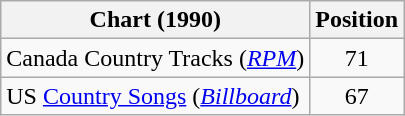<table class="wikitable sortable">
<tr>
<th scope="col">Chart (1990)</th>
<th scope="col">Position</th>
</tr>
<tr>
<td>Canada Country Tracks (<em><a href='#'>RPM</a></em>)</td>
<td align="center">71</td>
</tr>
<tr>
<td>US <a href='#'>Country Songs</a> (<em><a href='#'>Billboard</a></em>)</td>
<td align="center">67</td>
</tr>
</table>
